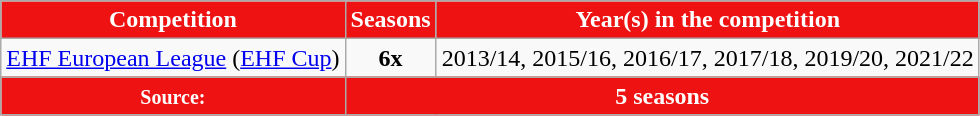<table class="wikitable" style="text-align: center">
<tr>
<th style="color:white; background:#EE1212">Competition</th>
<th style="color:white; background:#EE1212">Seasons</th>
<th style="color:white; background:#EE1212">Year(s) in the competition</th>
</tr>
<tr>
<td align=left><a href='#'>EHF European League</a> (<a href='#'>EHF Cup</a>)</td>
<td><strong>6x</strong></td>
<td>2013/14, 2015/16, 2016/17, 2017/18, 2019/20, 2021/22</td>
</tr>
<tr>
<th style="color:white; background:#EE1212"><small>Source: </small></th>
<th colspan="2" ! style="color:white; background:#EE1212">5 seasons </th>
</tr>
</table>
